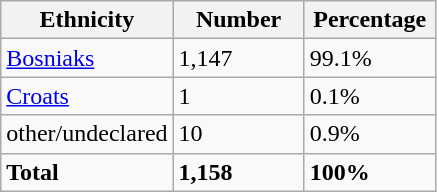<table class="wikitable">
<tr>
<th width="100px">Ethnicity</th>
<th width="80px">Number</th>
<th width="80px">Percentage</th>
</tr>
<tr>
<td><a href='#'>Bosniaks</a></td>
<td>1,147</td>
<td>99.1%</td>
</tr>
<tr>
<td><a href='#'>Croats</a></td>
<td>1</td>
<td>0.1%</td>
</tr>
<tr>
<td>other/undeclared</td>
<td>10</td>
<td>0.9%</td>
</tr>
<tr>
<td><strong>Total</strong></td>
<td><strong>1,158</strong></td>
<td><strong>100%</strong></td>
</tr>
</table>
